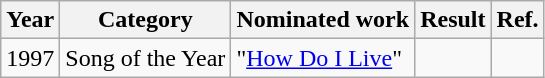<table class="wikitable">
<tr>
<th>Year</th>
<th>Category</th>
<th>Nominated work</th>
<th>Result</th>
<th>Ref.</th>
</tr>
<tr>
<td>1997</td>
<td>Song of the Year</td>
<td>"<a href='#'>How Do I Live</a>"</td>
<td></td>
<td align="center"></td>
</tr>
</table>
